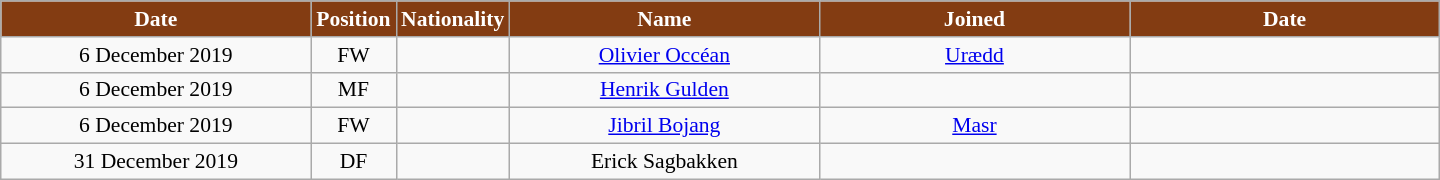<table class="wikitable"  style="text-align:center; font-size:90%; ">
<tr>
<th style="background:#833C12; color:white; width:200px;">Date</th>
<th style="background:#833C12; color:white; width:50px;">Position</th>
<th style="background:#833C12; color:white; width:50px;">Nationality</th>
<th style="background:#833C12; color:white; width:200px;">Name</th>
<th style="background:#833C12; color:white; width:200px;">Joined</th>
<th style="background:#833C12; color:white; width:200px;">Date</th>
</tr>
<tr>
<td>6 December 2019</td>
<td>FW</td>
<td></td>
<td><a href='#'>Olivier Occéan</a></td>
<td><a href='#'>Urædd</a></td>
<td></td>
</tr>
<tr>
<td>6 December 2019</td>
<td>MF</td>
<td></td>
<td><a href='#'>Henrik Gulden</a></td>
<td></td>
<td></td>
</tr>
<tr>
<td>6 December 2019</td>
<td>FW</td>
<td></td>
<td><a href='#'>Jibril Bojang</a></td>
<td><a href='#'>Masr</a></td>
<td></td>
</tr>
<tr>
<td>31 December 2019</td>
<td>DF</td>
<td></td>
<td>Erick Sagbakken</td>
<td></td>
<td></td>
</tr>
</table>
